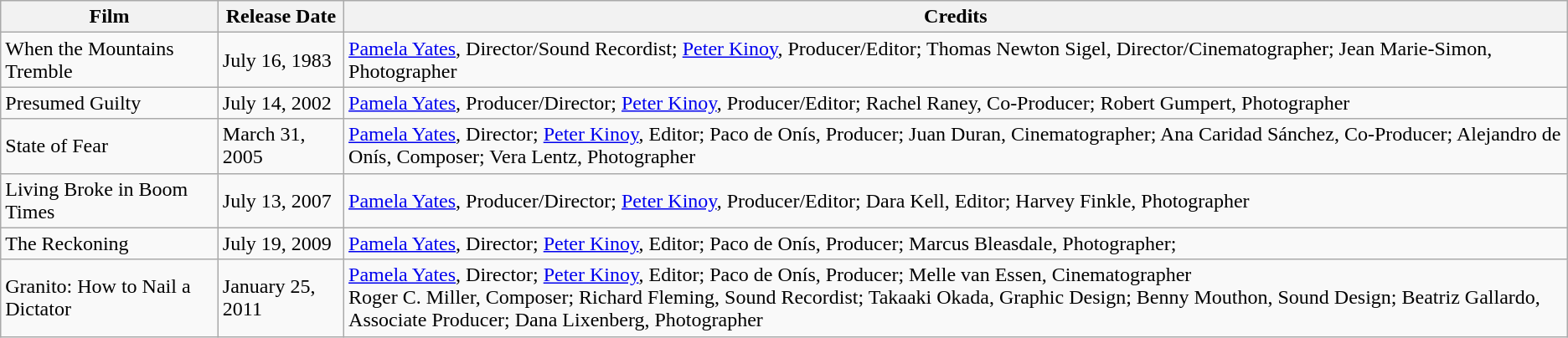<table class="wikitable">
<tr>
<th>Film</th>
<th>Release Date</th>
<th>Credits</th>
</tr>
<tr>
<td>When the Mountains Tremble</td>
<td>July 16, 1983</td>
<td><a href='#'>Pamela Yates</a>, Director/Sound Recordist; <a href='#'>Peter Kinoy</a>, Producer/Editor; Thomas Newton Sigel, Director/Cinematographer; Jean Marie-Simon, Photographer</td>
</tr>
<tr>
<td>Presumed Guilty</td>
<td>July 14, 2002</td>
<td><a href='#'>Pamela Yates</a>, Producer/Director; <a href='#'>Peter Kinoy</a>, Producer/Editor; Rachel Raney, Co-Producer; Robert Gumpert, Photographer</td>
</tr>
<tr>
<td>State of Fear</td>
<td>March 31, 2005</td>
<td><a href='#'>Pamela Yates</a>, Director; <a href='#'>Peter Kinoy</a>, Editor; Paco de Onís, Producer; Juan Duran, Cinematographer; Ana Caridad Sánchez, Co-Producer; Alejandro de Onís, Composer; Vera Lentz, Photographer</td>
</tr>
<tr>
<td>Living Broke in Boom Times</td>
<td>July 13, 2007</td>
<td><a href='#'>Pamela Yates</a>, Producer/Director; <a href='#'>Peter Kinoy</a>, Producer/Editor; Dara Kell, Editor; Harvey Finkle, Photographer</td>
</tr>
<tr>
<td>The Reckoning</td>
<td>July 19, 2009</td>
<td><a href='#'>Pamela Yates</a>, Director; <a href='#'>Peter Kinoy</a>, Editor; Paco de Onís, Producer; Marcus Bleasdale, Photographer;</td>
</tr>
<tr>
<td>Granito: How to Nail a Dictator</td>
<td>January 25, 2011</td>
<td><a href='#'>Pamela Yates</a>, Director; <a href='#'>Peter Kinoy</a>, Editor; Paco de Onís, Producer; Melle van Essen, Cinematographer<br>Roger C. Miller, Composer; Richard Fleming, Sound Recordist; Takaaki Okada, Graphic Design; Benny Mouthon, Sound Design; Beatriz Gallardo, Associate Producer; Dana Lixenberg, Photographer</td>
</tr>
</table>
